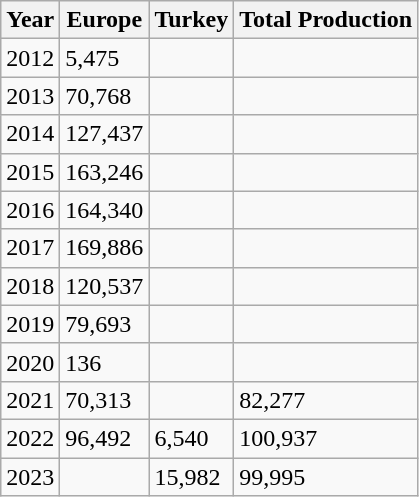<table class="wikitable">
<tr>
<th>Year</th>
<th>Europe</th>
<th>Turkey</th>
<th>Total Production</th>
</tr>
<tr>
<td>2012</td>
<td>5,475</td>
<td></td>
<td></td>
</tr>
<tr>
<td>2013</td>
<td>70,768</td>
<td></td>
<td></td>
</tr>
<tr>
<td>2014</td>
<td>127,437</td>
<td></td>
<td></td>
</tr>
<tr>
<td>2015</td>
<td>163,246</td>
<td></td>
<td></td>
</tr>
<tr>
<td>2016</td>
<td>164,340</td>
<td></td>
<td></td>
</tr>
<tr>
<td>2017</td>
<td>169,886</td>
<td></td>
<td></td>
</tr>
<tr>
<td>2018</td>
<td>120,537</td>
<td></td>
<td></td>
</tr>
<tr>
<td>2019</td>
<td>79,693</td>
<td></td>
<td></td>
</tr>
<tr>
<td>2020</td>
<td>136</td>
<td></td>
<td></td>
</tr>
<tr>
<td>2021</td>
<td>70,313</td>
<td></td>
<td>82,277</td>
</tr>
<tr>
<td>2022</td>
<td>96,492</td>
<td>6,540</td>
<td>100,937</td>
</tr>
<tr>
<td>2023</td>
<td></td>
<td>15,982</td>
<td>99,995</td>
</tr>
</table>
